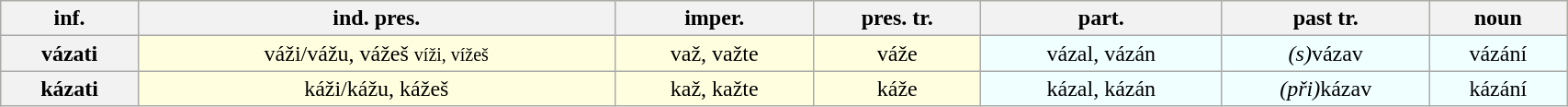<table class="wikitable" border="1" width=90% style="text-align:center; background:lightyellow">
<tr>
<th>inf.</th>
<th>ind. pres.</th>
<th>imper.</th>
<th>pres. tr.</th>
<th>part.</th>
<th>past tr.</th>
<th>noun</th>
</tr>
<tr>
<th>vázati</th>
<td>váži/vážu, vážeš <small>víži, vížeš</small></td>
<td>važ, važte</td>
<td>váže</td>
<td style="background:azure">vázal, vázán</td>
<td style="background:azure"><em>(s)</em>vázav</td>
<td style="background:azure">vázání</td>
</tr>
<tr>
<th>kázati</th>
<td>káži/kážu, kážeš</td>
<td>kaž, kažte</td>
<td>káže</td>
<td style="background:azure">kázal, kázán</td>
<td style="background:azure"><em>(při)</em>kázav</td>
<td style="background:azure">kázání</td>
</tr>
</table>
